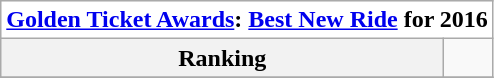<table class="wikitable">
<tr>
<th style="text-align:center; background:white;" colspan="500"><a href='#'>Golden Ticket Awards</a>: <a href='#'>Best New Ride</a> for 2016</th>
</tr>
<tr style="background:#white;">
<th style="text-align:center;">Ranking</th>
<td></td>
</tr>
<tr>
</tr>
</table>
